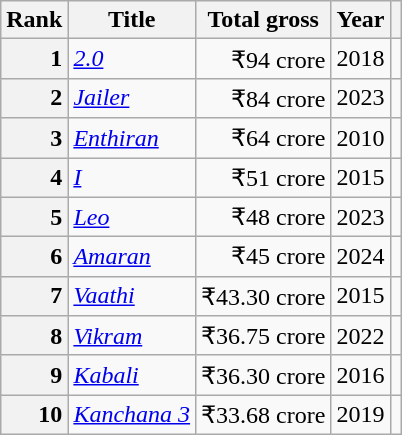<table class="wikitable sortable plainrowheaders">
<tr>
<th scope="col">Rank</th>
<th scope="col">Title</th>
<th scope="col">Total gross</th>
<th scope="col">Year</th>
<th scope="col" class="unsortable"></th>
</tr>
<tr>
<th scope="row" style="text-align:right">1</th>
<td><em><a href='#'>2.0</a></em></td>
<td align="right">₹94 crore</td>
<td style="text-align:center;">2018</td>
<td style="text-align:center;"></td>
</tr>
<tr>
<th scope="row" style="text-align:right">2</th>
<td><em><a href='#'>Jailer</a></em></td>
<td align="right">₹84 crore</td>
<td style="text-align:center;">2023</td>
<td style="text-align:center;"></td>
</tr>
<tr>
<th scope="row" style="text-align:right">3</th>
<td><em><a href='#'>Enthiran</a></em></td>
<td align="right">₹64 crore</td>
<td style="text-align:center;">2010</td>
<td style="text-align:center;"></td>
</tr>
<tr>
<th scope="row" style="text-align:right">4</th>
<td><em><a href='#'>I</a></em></td>
<td align="right">₹51 crore</td>
<td style="text-align:center;">2015</td>
<td style="text-align:center;"></td>
</tr>
<tr>
<th scope="row" style="text-align:right">5</th>
<td><em><a href='#'>Leo</a></em></td>
<td align="right">₹48 crore</td>
<td style="text-align:center;">2023</td>
<td style="text-align:center;"></td>
</tr>
<tr>
<th scope="row" style="text-align:right">6</th>
<td><em><a href='#'>Amaran</a></em></td>
<td align="right">₹45 crore</td>
<td style="text-align:center;">2024</td>
<td style="text-align:center;"></td>
</tr>
<tr>
<th scope="row" style="text-align:right">7</th>
<td><em><a href='#'>Vaathi</a></em></td>
<td align="right">₹43.30 crore</td>
<td style="text-align:center;">2015</td>
<td style="text-align:center;"></td>
</tr>
<tr>
<th scope="row" style="text-align:right">8</th>
<td><em><a href='#'>Vikram</a></em></td>
<td align="right">₹36.75 crore</td>
<td style="text-align:center;">2022</td>
<td style="text-align:center;"></td>
</tr>
<tr>
<th scope="row" style="text-align:right">9</th>
<td><em><a href='#'>Kabali</a></em></td>
<td align="right">₹36.30 crore</td>
<td style="text-align:center;">2016</td>
<td style="text-align:center;"></td>
</tr>
<tr>
<th scope="row" style="text-align:right">10</th>
<td><a href='#'><em>Kanchana 3</em></a></td>
<td align="right">₹33.68 crore</td>
<td style="text-align:center;">2019</td>
<td style="text-align:center;"></td>
</tr>
</table>
